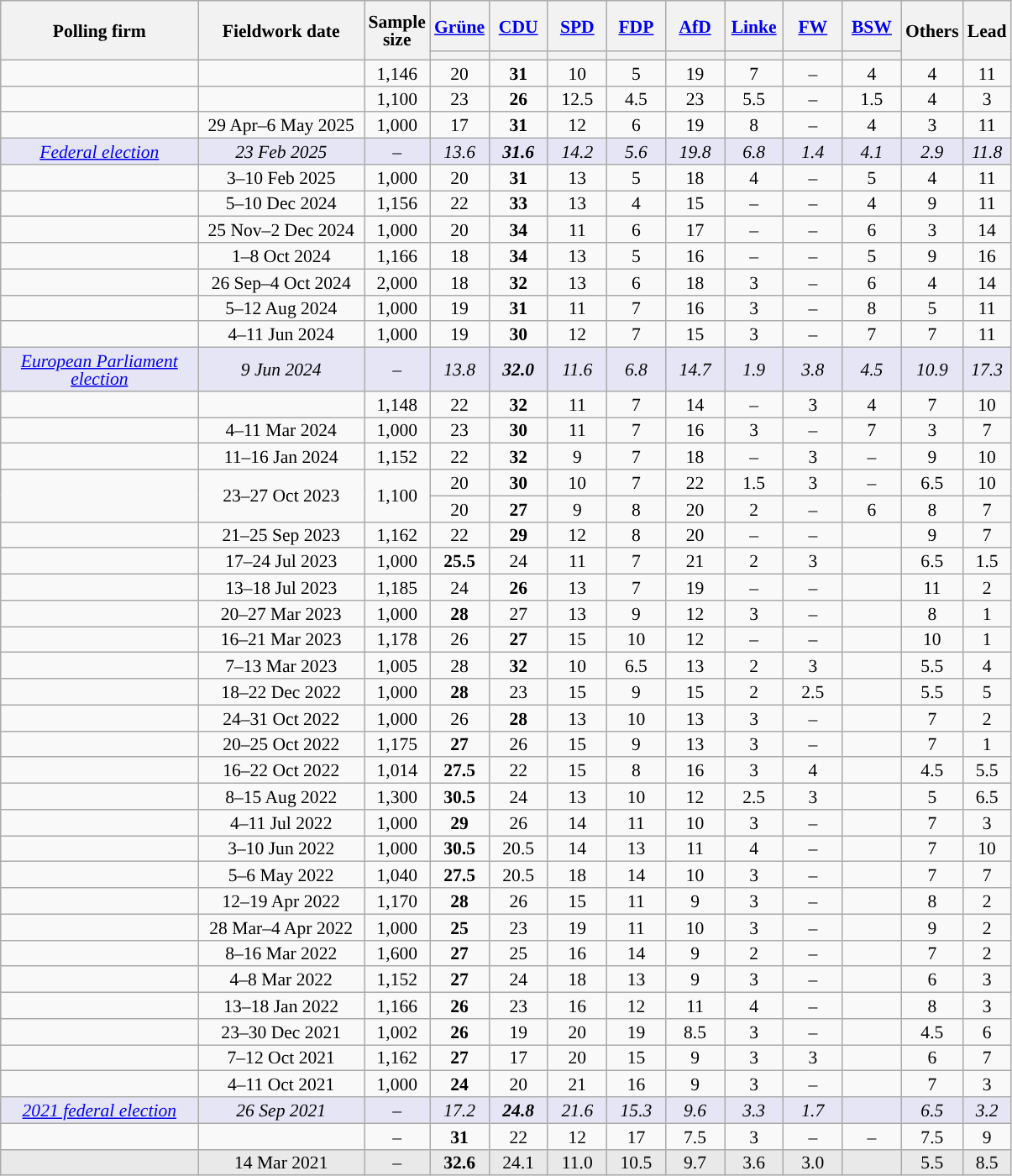<table class="wikitable sortable" style="text-align:center;font-size:90%;line-height:14px;">
<tr style="height:40px;">
<th style="width:150px;" rowspan="2">Polling firm</th>
<th style="width:125px;" rowspan="2">Fieldwork date</th>
<th style="width:35px;" rowspan="2">Sample<br>size</th>
<th class="unsortable" style="width:40px;"><a href='#'>Grüne</a></th>
<th class="unsortable" style="width:40px;"><a href='#'>CDU</a></th>
<th class="unsortable" style="width:40px;"><a href='#'>SPD</a></th>
<th class="unsortable" style="width:40px;"><a href='#'>FDP</a></th>
<th class="unsortable" style="width:40px;"><a href='#'>AfD</a></th>
<th class="unsortable" style="width:40px;"><a href='#'>Linke</a></th>
<th class="unsortable" style="width:40px;"><a href='#'>FW</a></th>
<th class="unsortable" style="width:40px;"><a href='#'>BSW</a></th>
<th class="unsortable" style="width:40px;" rowspan="2">Others</th>
<th style="width:30px;" rowspan="2">Lead</th>
</tr>
<tr>
<th style="background:"></th>
<th style="background:"></th>
<th style="background:"></th>
<th style="background:"></th>
<th style="background:"></th>
<th style="background:"></th>
<th style="background:"></th>
<th style="background:"></th>
</tr>
<tr>
<td></td>
<td></td>
<td>1,146</td>
<td>20</td>
<td><strong>31</strong></td>
<td>10</td>
<td>5</td>
<td>19</td>
<td>7</td>
<td>–</td>
<td>4</td>
<td>4</td>
<td style="background:">11</td>
</tr>
<tr>
<td></td>
<td></td>
<td>1,100</td>
<td>23</td>
<td><strong>26</strong></td>
<td>12.5</td>
<td>4.5</td>
<td>23</td>
<td>5.5</td>
<td>–</td>
<td>1.5</td>
<td>4</td>
<td style="background:">3</td>
</tr>
<tr>
<td></td>
<td>29 Apr–6 May 2025</td>
<td>1,000</td>
<td>17</td>
<td><strong>31</strong></td>
<td>12</td>
<td>6</td>
<td>19</td>
<td>8</td>
<td>–</td>
<td>4</td>
<td>3</td>
<td style="background:">11</td>
</tr>
<tr style="background:#E5E5F5;font-style:italic;">
<td><a href='#'>Federal election</a></td>
<td data-sort-value="2025-02-23">23 Feb 2025</td>
<td>–</td>
<td>13.6</td>
<td><strong>31.6</strong></td>
<td>14.2</td>
<td>5.6</td>
<td>19.8</td>
<td>6.8</td>
<td>1.4</td>
<td>4.1</td>
<td>2.9</td>
<td style="background:">11.8</td>
</tr>
<tr>
<td></td>
<td>3–10 Feb 2025</td>
<td>1,000</td>
<td>20</td>
<td><strong>31</strong></td>
<td>13</td>
<td>5</td>
<td>18</td>
<td>4</td>
<td>–</td>
<td>5</td>
<td>4</td>
<td style="background:">11</td>
</tr>
<tr>
<td></td>
<td>5–10 Dec 2024</td>
<td>1,156</td>
<td>22</td>
<td><strong>33</strong></td>
<td>13</td>
<td>4</td>
<td>15</td>
<td>–</td>
<td>–</td>
<td>4</td>
<td>9</td>
<td style="background:">11</td>
</tr>
<tr>
<td></td>
<td>25 Nov–2 Dec 2024</td>
<td>1,000</td>
<td>20</td>
<td><strong>34</strong></td>
<td>11</td>
<td>6</td>
<td>17</td>
<td>–</td>
<td>–</td>
<td>6</td>
<td>3</td>
<td style="background:">14</td>
</tr>
<tr>
<td></td>
<td>1–8 Oct 2024</td>
<td>1,166</td>
<td>18</td>
<td><strong>34</strong></td>
<td>13</td>
<td>5</td>
<td>16</td>
<td>–</td>
<td>–</td>
<td>5</td>
<td>9</td>
<td style="background:">16</td>
</tr>
<tr>
<td></td>
<td>26 Sep–4 Oct 2024</td>
<td>2,000</td>
<td>18</td>
<td><strong>32</strong></td>
<td>13</td>
<td>6</td>
<td>18</td>
<td>3</td>
<td>–</td>
<td>6</td>
<td>4</td>
<td style="background:">14</td>
</tr>
<tr>
<td></td>
<td>5–12 Aug 2024</td>
<td>1,000</td>
<td>19</td>
<td><strong>31</strong></td>
<td>11</td>
<td>7</td>
<td>16</td>
<td>3</td>
<td>–</td>
<td>8</td>
<td>5</td>
<td style="background:">11</td>
</tr>
<tr>
<td></td>
<td>4–11 Jun 2024</td>
<td>1,000</td>
<td>19</td>
<td><strong>30</strong></td>
<td>12</td>
<td>7</td>
<td>15</td>
<td>3</td>
<td>–</td>
<td>7</td>
<td>7</td>
<td style="background:">11</td>
</tr>
<tr style="background:#E5E5F5;font-style:italic;">
<td><a href='#'>European Parliament election</a></td>
<td data-sort-value="2024-06-09">9 Jun 2024</td>
<td>–</td>
<td>13.8</td>
<td><strong>32.0</strong></td>
<td>11.6</td>
<td>6.8</td>
<td>14.7</td>
<td>1.9</td>
<td>3.8</td>
<td>4.5</td>
<td>10.9</td>
<td style="background:">17.3</td>
</tr>
<tr>
<td></td>
<td></td>
<td>1,148</td>
<td>22</td>
<td><strong>32</strong></td>
<td>11</td>
<td>7</td>
<td>14</td>
<td>–</td>
<td>3</td>
<td>4</td>
<td>7</td>
<td style="background:">10</td>
</tr>
<tr>
<td></td>
<td>4–11 Mar 2024</td>
<td>1,000</td>
<td>23</td>
<td><strong>30</strong></td>
<td>11</td>
<td>7</td>
<td>16</td>
<td>3</td>
<td>–</td>
<td>7</td>
<td>3</td>
<td style="background:">7</td>
</tr>
<tr>
<td></td>
<td>11–16 Jan 2024</td>
<td>1,152</td>
<td>22</td>
<td><strong>32</strong></td>
<td>9</td>
<td>7</td>
<td>18</td>
<td>–</td>
<td>3</td>
<td>–</td>
<td>9</td>
<td style="background:">10</td>
</tr>
<tr>
<td rowspan="2"></td>
<td rowspan="2" data-sort-value="2023-10-27">23–27 Oct 2023</td>
<td rowspan="2">1,100</td>
<td>20</td>
<td><strong>30</strong></td>
<td>10</td>
<td>7</td>
<td>22</td>
<td>1.5</td>
<td>3</td>
<td>–</td>
<td>6.5</td>
<td style="background:">10</td>
</tr>
<tr>
<td>20</td>
<td><strong>27</strong></td>
<td>9</td>
<td>8</td>
<td>20</td>
<td>2</td>
<td>–</td>
<td>6</td>
<td>8</td>
<td style="background:">7</td>
</tr>
<tr>
<td></td>
<td>21–25 Sep 2023</td>
<td>1,162</td>
<td>22</td>
<td><strong>29</strong></td>
<td>12</td>
<td>8</td>
<td>20</td>
<td>–</td>
<td>–</td>
<td></td>
<td>9</td>
<td style="background:">7</td>
</tr>
<tr>
<td></td>
<td data-sort-value="2023-07-24">17–24 Jul 2023</td>
<td>1,000</td>
<td><strong>25.5</strong></td>
<td>24</td>
<td>11</td>
<td>7</td>
<td>21</td>
<td>2</td>
<td>3</td>
<td></td>
<td>6.5</td>
<td style="background:">1.5</td>
</tr>
<tr>
<td></td>
<td data-sort-value="2023-07-18">13–18 Jul 2023</td>
<td>1,185</td>
<td>24</td>
<td><strong>26</strong></td>
<td>13</td>
<td>7</td>
<td>19</td>
<td>–</td>
<td>–</td>
<td></td>
<td>11</td>
<td style="background:">2</td>
</tr>
<tr>
<td></td>
<td data-sort-value="2023-03-27">20–27 Mar 2023</td>
<td>1,000</td>
<td><strong>28</strong></td>
<td>27</td>
<td>13</td>
<td>9</td>
<td>12</td>
<td>3</td>
<td>–</td>
<td></td>
<td>8</td>
<td style="background:">1</td>
</tr>
<tr>
<td></td>
<td data-sort-value="2023-03-21">16–21 Mar 2023</td>
<td>1,178</td>
<td>26</td>
<td><strong>27</strong></td>
<td>15</td>
<td>10</td>
<td>12</td>
<td>–</td>
<td>–</td>
<td></td>
<td>10</td>
<td style="background:">1</td>
</tr>
<tr>
<td></td>
<td data-sort-value="2023-03-13">7–13 Mar 2023</td>
<td>1,005</td>
<td>28</td>
<td><strong>32</strong></td>
<td>10</td>
<td>6.5</td>
<td>13</td>
<td>2</td>
<td>3</td>
<td></td>
<td>5.5</td>
<td style="background:">4</td>
</tr>
<tr>
<td></td>
<td data-sort-value="2022-12-22">18–22 Dec 2022</td>
<td>1,000</td>
<td><strong>28</strong></td>
<td>23</td>
<td>15</td>
<td>9</td>
<td>15</td>
<td>2</td>
<td>2.5</td>
<td></td>
<td>5.5</td>
<td style="background:">5</td>
</tr>
<tr>
<td></td>
<td data-sort-value="2022-10-31">24–31 Oct 2022</td>
<td>1,000</td>
<td>26</td>
<td><strong>28</strong></td>
<td>13</td>
<td>10</td>
<td>13</td>
<td>3</td>
<td>–</td>
<td></td>
<td>7</td>
<td style="background:">2</td>
</tr>
<tr>
<td></td>
<td data-sort-value="2022-10-25">20–25 Oct 2022</td>
<td>1,175</td>
<td><strong>27</strong></td>
<td>26</td>
<td>15</td>
<td>9</td>
<td>13</td>
<td>3</td>
<td>–</td>
<td></td>
<td>7</td>
<td style="background:">1</td>
</tr>
<tr>
<td></td>
<td data-sort-value="2022-10-22">16–22 Oct 2022</td>
<td>1,014</td>
<td><strong>27.5</strong></td>
<td>22</td>
<td>15</td>
<td>8</td>
<td>16</td>
<td>3</td>
<td>4</td>
<td></td>
<td>4.5</td>
<td style="background:">5.5</td>
</tr>
<tr>
<td></td>
<td data-sort-value="2022-08-15">8–15 Aug 2022</td>
<td>1,300</td>
<td><strong>30.5</strong></td>
<td>24</td>
<td>13</td>
<td>10</td>
<td>12</td>
<td>2.5</td>
<td>3 </td>
<td></td>
<td>5</td>
<td style="background:">6.5</td>
</tr>
<tr>
<td></td>
<td data-sort-value="2022-07-11">4–11 Jul 2022</td>
<td>1,000</td>
<td><strong>29</strong></td>
<td>26</td>
<td>14</td>
<td>11</td>
<td>10</td>
<td>3</td>
<td>–</td>
<td></td>
<td>7</td>
<td style="background:">3</td>
</tr>
<tr>
<td></td>
<td data-sort-value="2022-06-10">3–10 Jun 2022</td>
<td>1,000</td>
<td><strong>30.5</strong></td>
<td>20.5</td>
<td>14</td>
<td>13</td>
<td>11</td>
<td>4</td>
<td>–</td>
<td></td>
<td>7</td>
<td style="background:">10</td>
</tr>
<tr>
<td></td>
<td data-sort-value="2022-05-06">5–6 May 2022</td>
<td>1,040</td>
<td><strong>27.5</strong></td>
<td>20.5</td>
<td>18</td>
<td>14</td>
<td>10</td>
<td>3</td>
<td>–</td>
<td></td>
<td>7</td>
<td style="background:">7</td>
</tr>
<tr>
<td></td>
<td data-sort-value="2022-04-19">12–19 Apr 2022</td>
<td>1,170</td>
<td><strong>28</strong></td>
<td>26</td>
<td>15</td>
<td>11</td>
<td>9</td>
<td>3</td>
<td>–</td>
<td></td>
<td>8</td>
<td style="background:">2</td>
</tr>
<tr>
<td></td>
<td data-sort-value="2022-04-04">28 Mar–4 Apr 2022</td>
<td>1,000</td>
<td><strong>25</strong></td>
<td>23</td>
<td>19</td>
<td>11</td>
<td>10</td>
<td>3</td>
<td>–</td>
<td></td>
<td>9</td>
<td style="background:">2</td>
</tr>
<tr>
<td></td>
<td data-sort-value="2022-03-16">8–16 Mar 2022</td>
<td>1,600</td>
<td><strong>27</strong></td>
<td>25</td>
<td>16</td>
<td>14</td>
<td>9</td>
<td>2</td>
<td>–</td>
<td></td>
<td>7</td>
<td style="background:">2</td>
</tr>
<tr>
<td></td>
<td data-sort-value="2022-03-08">4–8 Mar 2022</td>
<td>1,152</td>
<td><strong>27</strong></td>
<td>24</td>
<td>18</td>
<td>13</td>
<td>9</td>
<td>3</td>
<td>–</td>
<td></td>
<td>6</td>
<td style="background:">3</td>
</tr>
<tr>
<td></td>
<td data-sort-value="2022-01-18">13–18 Jan 2022</td>
<td>1,166</td>
<td><strong>26</strong></td>
<td>23</td>
<td>16</td>
<td>12</td>
<td>11</td>
<td>4</td>
<td>–</td>
<td></td>
<td>8</td>
<td style="background:">3</td>
</tr>
<tr>
<td></td>
<td data-sort-value="2021-12-30">23–30 Dec 2021</td>
<td>1,002</td>
<td><strong>26</strong></td>
<td>19</td>
<td>20</td>
<td>19</td>
<td>8.5</td>
<td>3</td>
<td>–</td>
<td></td>
<td>4.5</td>
<td style="background:">6</td>
</tr>
<tr>
<td></td>
<td data-sort-value="2021-10-12">7–12 Oct 2021</td>
<td>1,162</td>
<td><strong>27</strong></td>
<td>17</td>
<td>20</td>
<td>15</td>
<td>9</td>
<td>3</td>
<td>3</td>
<td></td>
<td>6</td>
<td style="background:">7</td>
</tr>
<tr>
<td></td>
<td data-sort-value="2021-10-11">4–11 Oct 2021</td>
<td>1,000</td>
<td><strong>24</strong></td>
<td>20</td>
<td>21</td>
<td>16</td>
<td>9</td>
<td>3</td>
<td>–</td>
<td></td>
<td>7</td>
<td style="background:">3</td>
</tr>
<tr style="background:#E5E5F5;font-style:italic;">
<td><a href='#'>2021 federal election</a></td>
<td data-sort-value="2021-09-26">26 Sep 2021</td>
<td>–</td>
<td>17.2</td>
<td><strong>24.8</strong></td>
<td>21.6</td>
<td>15.3</td>
<td>9.6</td>
<td>3.3</td>
<td>1.7</td>
<td></td>
<td>6.5</td>
<td style="background:">3.2</td>
</tr>
<tr>
<td></td>
<td></td>
<td>–</td>
<td><strong>31</strong></td>
<td>22</td>
<td>12</td>
<td>17</td>
<td>7.5</td>
<td>3</td>
<td>–</td>
<td>–</td>
<td>7.5</td>
<td style="background:">9</td>
</tr>
<tr style="background:#E9E9E9;">
<td></td>
<td data-sort-value="2021-03-14">14 Mar 2021</td>
<td>–</td>
<td><strong>32.6</strong></td>
<td>24.1</td>
<td>11.0</td>
<td>10.5</td>
<td>9.7</td>
<td>3.6</td>
<td>3.0</td>
<td></td>
<td>5.5</td>
<td style="background:">8.5</td>
</tr>
</table>
